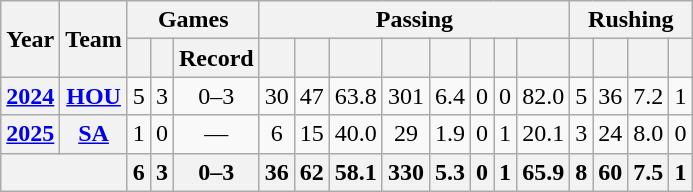<table class="wikitable" style="text-align:center;">
<tr>
<th rowspan="2">Year</th>
<th rowspan="2">Team</th>
<th colspan="3">Games</th>
<th colspan="8">Passing</th>
<th colspan="4">Rushing</th>
</tr>
<tr>
<th></th>
<th></th>
<th>Record</th>
<th></th>
<th></th>
<th></th>
<th></th>
<th></th>
<th></th>
<th></th>
<th></th>
<th></th>
<th></th>
<th></th>
<th></th>
</tr>
<tr>
<th><a href='#'>2024</a></th>
<th><a href='#'>HOU</a></th>
<td>5</td>
<td>3</td>
<td>0–3</td>
<td>30</td>
<td>47</td>
<td>63.8</td>
<td>301</td>
<td>6.4</td>
<td>0</td>
<td>0</td>
<td>82.0</td>
<td>5</td>
<td>36</td>
<td>7.2</td>
<td>1</td>
</tr>
<tr>
<th><a href='#'>2025</a></th>
<th><a href='#'>SA</a></th>
<td>1</td>
<td>0</td>
<td>—</td>
<td>6</td>
<td>15</td>
<td>40.0</td>
<td>29</td>
<td>1.9</td>
<td>0</td>
<td>1</td>
<td>20.1</td>
<td>3</td>
<td>24</td>
<td>8.0</td>
<td>0</td>
</tr>
<tr>
<th colspan="2"></th>
<th>6</th>
<th>3</th>
<th>0–3</th>
<th>36</th>
<th>62</th>
<th>58.1</th>
<th>330</th>
<th>5.3</th>
<th>0</th>
<th>1</th>
<th>65.9</th>
<th>8</th>
<th>60</th>
<th>7.5</th>
<th>1</th>
</tr>
</table>
